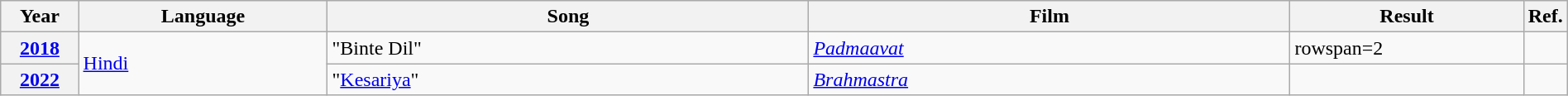<table class="wikitable plainrowheaders" width="100%" textcolor:#000;">
<tr>
<th scope="col" width=5%><strong>Year</strong></th>
<th scope="col" width=16%><strong>Language</strong></th>
<th scope="col" width=31%><strong>Song</strong></th>
<th scope="col" width=31%><strong>Film</strong></th>
<th scope="col" width=15%><strong>Result</strong></th>
<th scope="col" width=2%><strong>Ref.</strong></th>
</tr>
<tr>
<th scope="row"><a href='#'>2018</a></th>
<td rowspan=2><a href='#'>Hindi</a></td>
<td>"Binte Dil"</td>
<td><em><a href='#'>Padmaavat</a></em></td>
<td>rowspan=2 </td>
<td></td>
</tr>
<tr>
<th scope="row"><a href='#'>2022</a></th>
<td>"<a href='#'>Kesariya</a>"</td>
<td><em><a href='#'>Brahmastra</a></em></td>
<td></td>
</tr>
</table>
